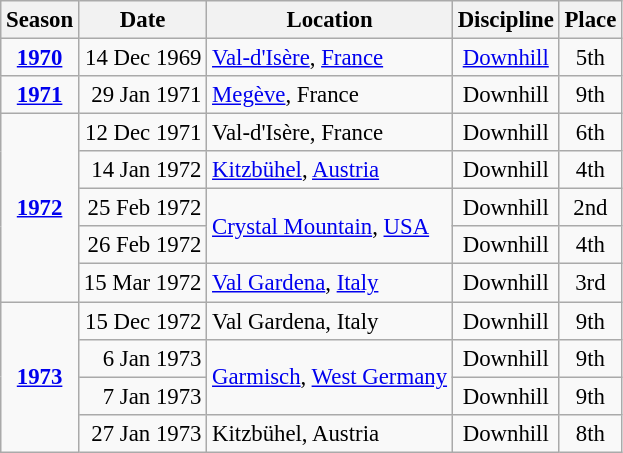<table class="wikitable" style="text-align:center; font-size:95%;">
<tr>
<th>Season</th>
<th>Date</th>
<th>Location</th>
<th>Discipline</th>
<th>Place</th>
</tr>
<tr>
<td><strong><a href='#'>1970</a></strong></td>
<td align=right>14 Dec 1969</td>
<td align=left> <a href='#'>Val-d'Isère</a>, <a href='#'>France</a></td>
<td><a href='#'>Downhill</a></td>
<td>5th</td>
</tr>
<tr>
<td><strong><a href='#'>1971</a></strong></td>
<td align=right>29 Jan 1971</td>
<td align=left> <a href='#'>Megève</a>, France</td>
<td>Downhill</td>
<td>9th</td>
</tr>
<tr>
<td rowspan=5><strong><a href='#'>1972</a></strong></td>
<td align=right>12 Dec 1971</td>
<td align=left> Val-d'Isère, France</td>
<td>Downhill</td>
<td>6th</td>
</tr>
<tr>
<td align=right>14 Jan 1972</td>
<td align=left> <a href='#'>Kitzbühel</a>, <a href='#'>Austria</a></td>
<td>Downhill</td>
<td>4th</td>
</tr>
<tr>
<td align=right>25 Feb 1972</td>
<td rowspan=2 align=left> <a href='#'>Crystal Mountain</a>, <a href='#'>USA</a></td>
<td>Downhill</td>
<td>2nd</td>
</tr>
<tr>
<td align=right>26 Feb 1972</td>
<td>Downhill</td>
<td>4th</td>
</tr>
<tr>
<td align=right>15 Mar 1972</td>
<td align=left> <a href='#'>Val Gardena</a>, <a href='#'>Italy</a></td>
<td>Downhill</td>
<td>3rd</td>
</tr>
<tr>
<td rowspan=4><strong><a href='#'>1973</a></strong></td>
<td align=right>15 Dec 1972</td>
<td align=left> Val Gardena, Italy</td>
<td>Downhill</td>
<td>9th</td>
</tr>
<tr>
<td align=right>6 Jan 1973</td>
<td rowspan=2 align=left> <a href='#'>Garmisch</a>, <a href='#'>West Germany</a></td>
<td>Downhill</td>
<td>9th</td>
</tr>
<tr>
<td align=right>7 Jan 1973</td>
<td>Downhill</td>
<td>9th</td>
</tr>
<tr>
<td align=right>27 Jan 1973</td>
<td align=left> Kitzbühel, Austria</td>
<td>Downhill</td>
<td>8th</td>
</tr>
</table>
